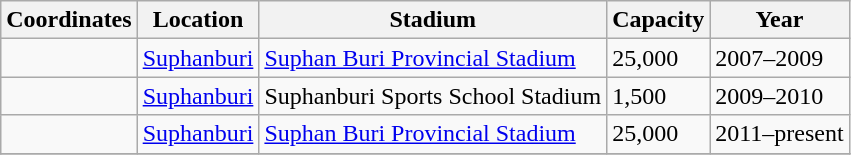<table class="wikitable sortable">
<tr>
<th>Coordinates</th>
<th>Location</th>
<th>Stadium</th>
<th>Capacity</th>
<th>Year</th>
</tr>
<tr>
<td></td>
<td><a href='#'>Suphanburi</a></td>
<td><a href='#'>Suphan Buri Provincial Stadium</a></td>
<td>25,000</td>
<td>2007–2009</td>
</tr>
<tr>
<td></td>
<td><a href='#'>Suphanburi</a></td>
<td>Suphanburi Sports School Stadium</td>
<td>1,500</td>
<td>2009–2010</td>
</tr>
<tr>
<td></td>
<td><a href='#'>Suphanburi</a></td>
<td><a href='#'>Suphan Buri Provincial Stadium</a></td>
<td>25,000</td>
<td>2011–present</td>
</tr>
<tr>
</tr>
</table>
